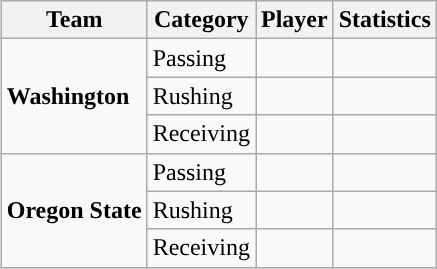<table class="wikitable" style="float: right;">
<tr>
<th>Team</th>
<th>Category</th>
<th>Player</th>
<th>Statistics</th>
</tr>
<tr>
<td rowspan=3><strong>Washington</strong></td>
<td>Passing</td>
<td></td>
<td></td>
</tr>
<tr>
<td>Rushing</td>
<td></td>
<td></td>
</tr>
<tr>
<td>Receiving</td>
<td></td>
<td></td>
</tr>
<tr>
<td rowspan=3><strong>Oregon State</strong></td>
<td>Passing</td>
<td></td>
<td></td>
</tr>
<tr>
<td>Rushing</td>
<td></td>
<td></td>
</tr>
<tr>
<td>Receiving</td>
<td></td>
<td></td>
</tr>
</table>
